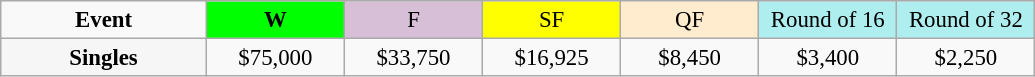<table class=wikitable style=font-size:95%;text-align:center>
<tr>
<td style="width:130px"><strong>Event</strong></td>
<td style="width:85px; background:lime"><strong>W</strong></td>
<td style="width:85px; background:thistle">F</td>
<td style="width:85px; background:#ffff00">SF</td>
<td style="width:85px; background:#ffebcd">QF</td>
<td style="width:85px; background:#afeeee">Round of 16</td>
<td style="width:85px; background:#afeeee">Round of 32</td>
</tr>
<tr>
<th style=background:#f6f6f6>Singles</th>
<td>$75,000</td>
<td>$33,750</td>
<td>$16,925</td>
<td>$8,450</td>
<td>$3,400</td>
<td>$2,250</td>
</tr>
</table>
